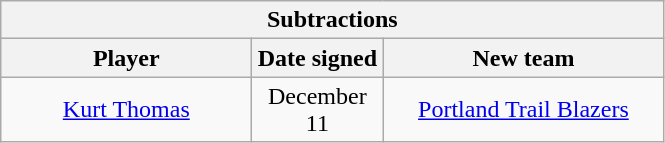<table class="wikitable" style="text-align:center">
<tr>
<th colspan=3>Subtractions</th>
</tr>
<tr>
<th style="width:160px">Player</th>
<th style="width:80px">Date signed</th>
<th style="width:180px">New team</th>
</tr>
<tr>
<td><a href='#'>Kurt Thomas</a></td>
<td>December 11</td>
<td><a href='#'>Portland Trail Blazers</a></td>
</tr>
</table>
